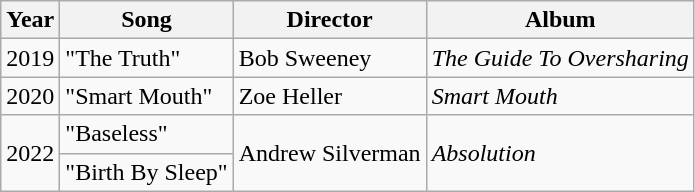<table class="wikitable">
<tr>
<th>Year</th>
<th>Song</th>
<th>Director</th>
<th>Album</th>
</tr>
<tr>
<td>2019</td>
<td>"The Truth"</td>
<td>Bob Sweeney</td>
<td><em>The Guide To Oversharing</em></td>
</tr>
<tr>
<td>2020</td>
<td>"Smart Mouth"</td>
<td>Zoe Heller</td>
<td><em>Smart Mouth</em></td>
</tr>
<tr>
<td rowspan="2">2022</td>
<td>"Baseless"</td>
<td rowspan="2">Andrew Silverman</td>
<td rowspan="2"><em>Absolution</em></td>
</tr>
<tr>
<td>"Birth By Sleep"</td>
</tr>
</table>
